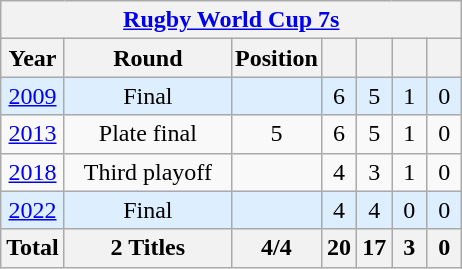<table class="wikitable" style="text-align: center;">
<tr>
<th colspan=10><a href='#'>Rugby World Cup 7s</a></th>
</tr>
<tr>
<th>Year</th>
<th style="width:6.5em;">Round</th>
<th style="padding:2px;">Position</th>
<th style="width:1em;"></th>
<th style="width:1em;"></th>
<th style="width:1em;"></th>
<th style="width:1em;"></th>
</tr>
<tr bgcolor=#def>
<td> <a href='#'>2009</a></td>
<td>Final</td>
<td></td>
<td>6</td>
<td>5</td>
<td>1</td>
<td>0</td>
</tr>
<tr>
<td> <a href='#'>2013</a></td>
<td>Plate final</td>
<td>5</td>
<td>6</td>
<td>5</td>
<td>1</td>
<td>0</td>
</tr>
<tr>
<td> <a href='#'>2018</a></td>
<td>Third playoff</td>
<td></td>
<td>4</td>
<td>3</td>
<td>1</td>
<td>0</td>
</tr>
<tr bgcolor=#def>
<td> <a href='#'>2022</a></td>
<td>Final</td>
<td></td>
<td>4</td>
<td>4</td>
<td>0</td>
<td>0</td>
</tr>
<tr>
<th>Total</th>
<th>2 Titles</th>
<th>4/4</th>
<th>20</th>
<th>17</th>
<th>3</th>
<th>0</th>
</tr>
</table>
